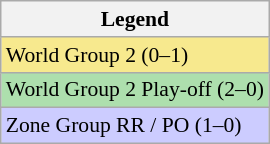<table class=wikitable style=font-size:90%>
<tr>
<th>Legend</th>
</tr>
<tr>
<td bgcolor=f7e98e>World Group 2 (0–1)</td>
</tr>
<tr>
<td bgcolor=addfad>World Group 2 Play-off (2–0)</td>
</tr>
<tr>
<td bgcolor=#ccf>Zone Group RR / PO (1–0)</td>
</tr>
</table>
